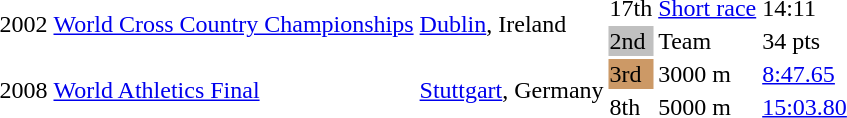<table>
<tr>
<td rowspan=2>2002</td>
<td rowspan=2><a href='#'>World Cross Country Championships</a></td>
<td rowspan=2><a href='#'>Dublin</a>, Ireland</td>
<td>17th</td>
<td><a href='#'>Short race</a></td>
<td>14:11</td>
</tr>
<tr>
<td bgcolor=silver>2nd</td>
<td>Team</td>
<td>34 pts</td>
</tr>
<tr>
<td rowspan=2>2008</td>
<td rowspan=2><a href='#'>World Athletics Final</a></td>
<td rowspan=2><a href='#'>Stuttgart</a>, Germany</td>
<td bgcolor=cc9966>3rd</td>
<td>3000 m</td>
<td><a href='#'>8:47.65</a></td>
</tr>
<tr>
<td>8th</td>
<td>5000 m</td>
<td><a href='#'>15:03.80</a></td>
</tr>
</table>
